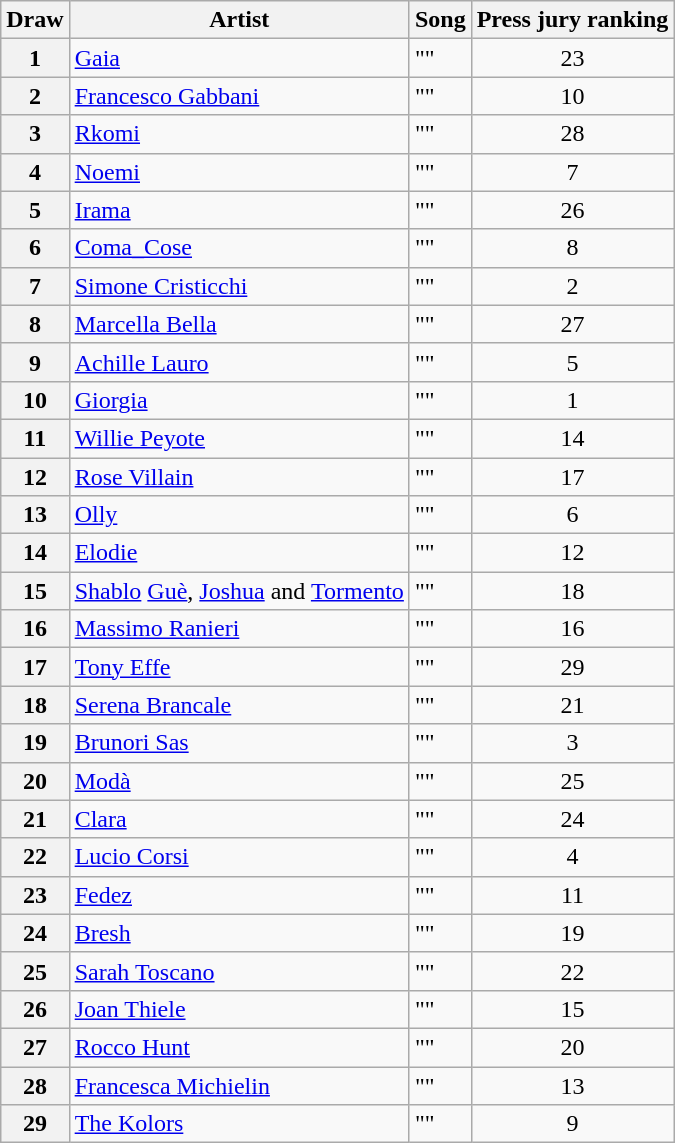<table class="wikitable sortable plainrowheaders" style="text-align:center">
<tr>
<th>Draw</th>
<th>Artist</th>
<th>Song</th>
<th>Press jury ranking</th>
</tr>
<tr>
<th scope="row" style="text-align:center">1</th>
<td align="left"><a href='#'>Gaia</a></td>
<td align="left">""</td>
<td>23</td>
</tr>
<tr>
<th scope="row" style="text-align:center">2</th>
<td align="left"><a href='#'>Francesco Gabbani</a></td>
<td align="left">""</td>
<td>10</td>
</tr>
<tr>
<th scope="row" style="text-align:center">3</th>
<td align="left"><a href='#'>Rkomi</a></td>
<td align="left">""</td>
<td>28</td>
</tr>
<tr>
<th scope="row" style="text-align:center">4</th>
<td align="left"><a href='#'>Noemi</a></td>
<td align="left">""</td>
<td>7</td>
</tr>
<tr>
<th scope="row" style="text-align:center">5</th>
<td align="left"><a href='#'>Irama</a></td>
<td align="left">""</td>
<td>26</td>
</tr>
<tr>
<th scope="row" style="text-align:center">6</th>
<td align="left"><a href='#'>Coma_Cose</a></td>
<td align="left">""</td>
<td>8</td>
</tr>
<tr>
<th scope="row" style="text-align:center">7</th>
<td align="left"><a href='#'>Simone Cristicchi</a></td>
<td align="left">""</td>
<td>2</td>
</tr>
<tr>
<th scope="row" style="text-align:center">8</th>
<td align="left"><a href='#'>Marcella Bella</a></td>
<td align="left">""</td>
<td>27</td>
</tr>
<tr>
<th scope="row" style="text-align:center">9</th>
<td align="left"><a href='#'>Achille Lauro</a></td>
<td align="left">""</td>
<td>5</td>
</tr>
<tr>
<th scope="row" style="text-align:center">10</th>
<td align="left"><a href='#'>Giorgia</a></td>
<td align="left">""</td>
<td>1</td>
</tr>
<tr>
<th scope="row" style="text-align:center">11</th>
<td align="left"><a href='#'>Willie Peyote</a></td>
<td align="left">""</td>
<td>14</td>
</tr>
<tr>
<th scope="row" style="text-align:center">12</th>
<td align="left"><a href='#'>Rose Villain</a></td>
<td align="left">""</td>
<td>17</td>
</tr>
<tr>
<th scope="row" style="text-align:center">13</th>
<td align="left"><a href='#'>Olly</a></td>
<td align="left">""</td>
<td>6</td>
</tr>
<tr>
<th scope="row" style="text-align:center">14</th>
<td align="left"><a href='#'>Elodie</a></td>
<td align="left">""</td>
<td>12</td>
</tr>
<tr>
<th scope="row" style="text-align:center">15</th>
<td align="left"><a href='#'>Shablo</a>  <a href='#'>Guè</a>, <a href='#'>Joshua</a> and <a href='#'>Tormento</a></td>
<td align="left">""</td>
<td>18</td>
</tr>
<tr>
<th scope="row" style="text-align:center">16</th>
<td align="left"><a href='#'>Massimo Ranieri</a></td>
<td align="left">""</td>
<td>16</td>
</tr>
<tr>
<th scope="row" style="text-align:center">17</th>
<td align="left"><a href='#'>Tony Effe</a></td>
<td align="left">""</td>
<td>29</td>
</tr>
<tr>
<th scope="row" style="text-align:center">18</th>
<td align="left"><a href='#'>Serena Brancale</a></td>
<td align="left">""</td>
<td>21</td>
</tr>
<tr>
<th scope="row" style="text-align:center">19</th>
<td align="left"><a href='#'>Brunori Sas</a></td>
<td align="left">""</td>
<td>3</td>
</tr>
<tr>
<th scope="row" style="text-align:center">20</th>
<td align="left"><a href='#'>Modà</a></td>
<td align="left">""</td>
<td>25</td>
</tr>
<tr>
<th scope="row" style="text-align:center">21</th>
<td align="left"><a href='#'>Clara</a></td>
<td align="left">""</td>
<td>24</td>
</tr>
<tr>
<th scope="row" style="text-align:center">22</th>
<td align="left"><a href='#'>Lucio Corsi</a></td>
<td align="left">""</td>
<td>4</td>
</tr>
<tr>
<th scope="row" style="text-align:center">23</th>
<td align="left"><a href='#'>Fedez</a></td>
<td align="left">""</td>
<td>11</td>
</tr>
<tr>
<th scope="row" style="text-align:center">24</th>
<td align="left"><a href='#'>Bresh</a></td>
<td align="left">""</td>
<td>19</td>
</tr>
<tr>
<th scope="row" style="text-align:center">25</th>
<td align="left"><a href='#'>Sarah Toscano</a></td>
<td align="left">""</td>
<td>22</td>
</tr>
<tr>
<th scope="row" style="text-align:center">26</th>
<td align="left"><a href='#'>Joan Thiele</a></td>
<td align="left">""</td>
<td>15</td>
</tr>
<tr>
<th scope="row" style="text-align:center">27</th>
<td align="left"><a href='#'>Rocco Hunt</a></td>
<td align="left">""</td>
<td>20</td>
</tr>
<tr>
<th scope="row" style="text-align:center">28</th>
<td align="left"><a href='#'>Francesca Michielin</a></td>
<td align="left">""</td>
<td>13</td>
</tr>
<tr>
<th scope="row" style="text-align:center">29</th>
<td align="left"><a href='#'>The Kolors</a></td>
<td align="left">""</td>
<td>9</td>
</tr>
</table>
